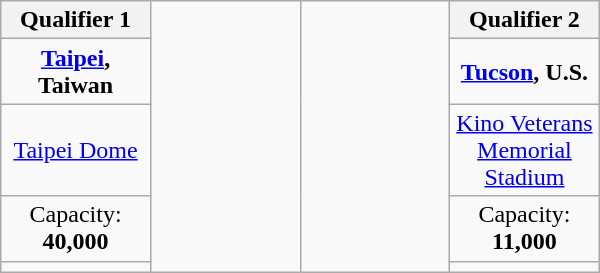<table class="wikitable" width="400" style="text-align:center">
<tr>
<th width="25%">Qualifier 1</th>
<td rowspan=5></td>
<td rowspan=5></td>
<th width="25%">Qualifier 2</th>
</tr>
<tr>
<td> <strong><a href='#'>Taipei</a>, Taiwan</strong></td>
<td> <strong><a href='#'>Tucson</a>, U.S.</strong></td>
</tr>
<tr>
<td><a href='#'>Taipei Dome</a></td>
<td><a href='#'>Kino Veterans Memorial Stadium</a></td>
</tr>
<tr>
<td>Capacity: <strong>40,000</strong></td>
<td>Capacity: <strong>11,000</strong></td>
</tr>
<tr>
<td></td>
<td></td>
</tr>
</table>
